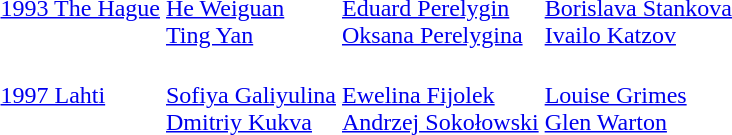<table>
<tr>
<td><a href='#'>1993 The Hague</a></td>
<td><br><a href='#'>He Weiguan</a><br><a href='#'>Ting Yan</a></td>
<td><br><a href='#'>Eduard Perelygin</a><br><a href='#'>Oksana Perelygina</a></td>
<td><br><a href='#'>Borislava Stankova</a><br><a href='#'>Ivailo Katzov</a></td>
</tr>
<tr>
<td><a href='#'>1997 Lahti</a></td>
<td><br><a href='#'>Sofiya Galiyulina</a><br><a href='#'>Dmitriy Kukva</a></td>
<td><br><a href='#'>Ewelina Fijolek</a><br><a href='#'>Andrzej Sokołowski</a></td>
<td><br><a href='#'>Louise Grimes</a><br><a href='#'>Glen Warton</a></td>
</tr>
</table>
